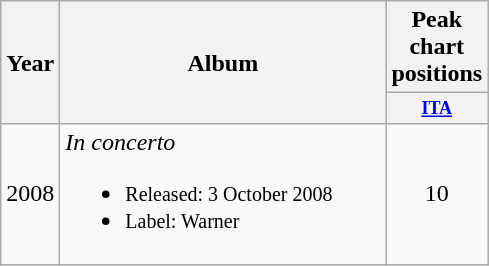<table class="wikitable" style="testo-align:center;">
<tr>
<th rowspan="2">Year</th>
<th width="210" rowspan="2">Album</th>
<th colspan="1">Peak chart positions</th>
</tr>
<tr>
<th style="width:4em;font-size:75%"><a href='#'>ITA</a></th>
</tr>
<tr>
<td>2008</td>
<td align="left"><em>In concerto</em><br><ul><li><small>Released: 3 October 2008</small></li><li><small>Label: Warner</small></li></ul></td>
<td align="center">10</td>
</tr>
</table>
